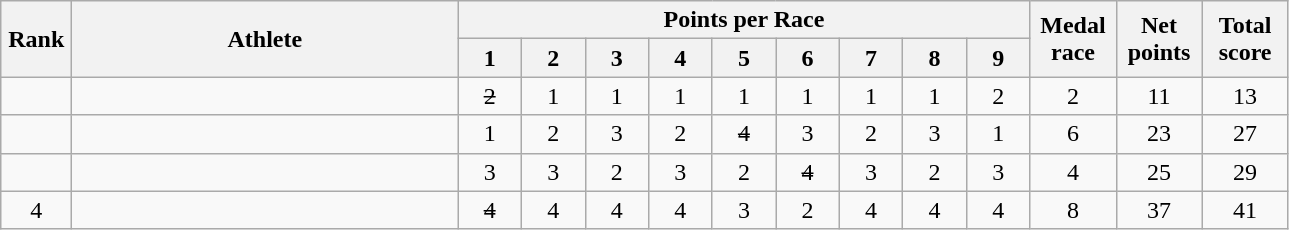<table | class="wikitable Sortable" style="text-align:center">
<tr>
<th rowspan="2" width=40>Rank</th>
<th rowspan="2" width=250>Athlete</th>
<th colspan="9">Points per Race</th>
<th rowspan="2" width=50>Medal race</th>
<th rowspan="2" width=50>Net points</th>
<th rowspan="2" width=50>Total score</th>
</tr>
<tr>
<th width=35>1</th>
<th width=35>2</th>
<th width=35>3</th>
<th width=35>4</th>
<th width=35>5</th>
<th width=35>6</th>
<th width=35>7</th>
<th width=35>8</th>
<th width=35>9</th>
</tr>
<tr>
<td></td>
<td align=left></td>
<td><s>2</s></td>
<td>1</td>
<td>1</td>
<td>1</td>
<td>1</td>
<td>1</td>
<td>1</td>
<td>1</td>
<td>2</td>
<td>2</td>
<td>11</td>
<td>13</td>
</tr>
<tr>
<td></td>
<td align=left></td>
<td>1</td>
<td>2</td>
<td>3</td>
<td>2</td>
<td><s>4</s></td>
<td>3</td>
<td>2</td>
<td>3</td>
<td>1</td>
<td>6</td>
<td>23</td>
<td>27</td>
</tr>
<tr>
<td></td>
<td align=left></td>
<td>3</td>
<td>3</td>
<td>2</td>
<td>3</td>
<td>2</td>
<td><s>4</s></td>
<td>3</td>
<td>2</td>
<td>3</td>
<td>4</td>
<td>25</td>
<td>29</td>
</tr>
<tr>
<td>4</td>
<td align=left></td>
<td><s>4</s></td>
<td>4</td>
<td>4</td>
<td>4</td>
<td>3</td>
<td>2</td>
<td>4</td>
<td>4</td>
<td>4</td>
<td>8</td>
<td>37</td>
<td>41</td>
</tr>
</table>
